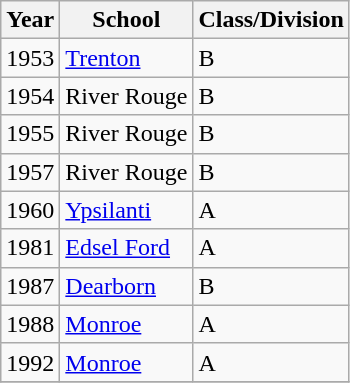<table class="wikitable">
<tr>
<th>Year</th>
<th>School</th>
<th>Class/Division</th>
</tr>
<tr>
<td>1953</td>
<td><a href='#'>Trenton</a></td>
<td>B</td>
</tr>
<tr>
<td>1954</td>
<td>River Rouge</td>
<td>B</td>
</tr>
<tr>
<td>1955</td>
<td>River Rouge</td>
<td>B</td>
</tr>
<tr>
<td>1957</td>
<td>River Rouge</td>
<td>B</td>
</tr>
<tr>
<td>1960</td>
<td><a href='#'>Ypsilanti</a></td>
<td>A</td>
</tr>
<tr>
<td>1981</td>
<td><a href='#'>Edsel Ford</a></td>
<td>A</td>
</tr>
<tr>
<td>1987</td>
<td><a href='#'>Dearborn</a></td>
<td>B</td>
</tr>
<tr>
<td>1988</td>
<td><a href='#'>Monroe</a></td>
<td>A</td>
</tr>
<tr>
<td>1992</td>
<td><a href='#'>Monroe</a></td>
<td>A</td>
</tr>
<tr>
</tr>
</table>
